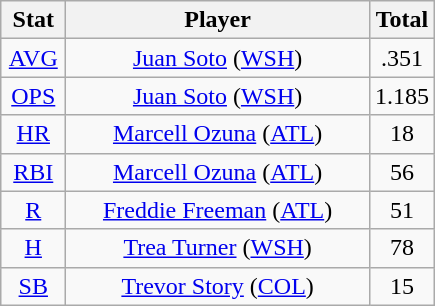<table class="wikitable" style="text-align:center;">
<tr>
<th style="width:15%;">Stat</th>
<th>Player</th>
<th style="width:15%;">Total</th>
</tr>
<tr>
<td><a href='#'>AVG</a></td>
<td><a href='#'>Juan Soto</a> (<a href='#'>WSH</a>)</td>
<td>.351</td>
</tr>
<tr>
<td><a href='#'>OPS</a></td>
<td><a href='#'>Juan Soto</a> (<a href='#'>WSH</a>)</td>
<td>1.185</td>
</tr>
<tr>
<td><a href='#'>HR</a></td>
<td><a href='#'>Marcell Ozuna</a> (<a href='#'>ATL</a>)</td>
<td>18</td>
</tr>
<tr>
<td><a href='#'>RBI</a></td>
<td><a href='#'>Marcell Ozuna</a> (<a href='#'>ATL</a>)</td>
<td>56</td>
</tr>
<tr>
<td><a href='#'>R</a></td>
<td><a href='#'>Freddie Freeman</a> (<a href='#'>ATL</a>)</td>
<td>51</td>
</tr>
<tr>
<td><a href='#'>H</a></td>
<td><a href='#'>Trea Turner</a> (<a href='#'>WSH</a>)</td>
<td>78</td>
</tr>
<tr>
<td><a href='#'>SB</a></td>
<td><a href='#'>Trevor Story</a> (<a href='#'>COL</a>)</td>
<td>15</td>
</tr>
</table>
